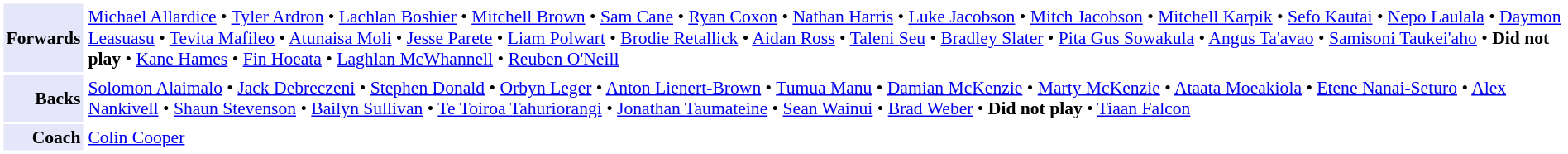<table cellpadding="2" style="border: 1px solid white; font-size:90%;">
<tr>
<td style="text-align:right;" bgcolor="lavender"><strong>Forwards</strong></td>
<td style="text-align:left;"><a href='#'>Michael Allardice</a> • <a href='#'>Tyler Ardron</a> • <a href='#'>Lachlan Boshier</a> • <a href='#'>Mitchell Brown</a> • <a href='#'>Sam Cane</a> • <a href='#'>Ryan Coxon</a> • <a href='#'>Nathan Harris</a> • <a href='#'>Luke Jacobson</a> • <a href='#'>Mitch Jacobson</a> • <a href='#'>Mitchell Karpik</a> • <a href='#'>Sefo Kautai</a> • <a href='#'>Nepo Laulala</a> • <a href='#'>Daymon Leasuasu</a> • <a href='#'>Tevita Mafileo</a> • <a href='#'>Atunaisa Moli</a> • <a href='#'>Jesse Parete</a> • <a href='#'>Liam Polwart</a> • <a href='#'>Brodie Retallick</a> • <a href='#'>Aidan Ross</a> • <a href='#'>Taleni Seu</a> • <a href='#'>Bradley Slater</a> • <a href='#'>Pita Gus Sowakula</a> • <a href='#'>Angus Ta'avao</a> • <a href='#'>Samisoni Taukei'aho</a> • <strong>Did not play</strong> • <a href='#'>Kane Hames</a> • <a href='#'>Fin Hoeata</a> • <a href='#'>Laghlan McWhannell</a> • <a href='#'>Reuben O'Neill</a></td>
</tr>
<tr>
<td style="text-align:right;" bgcolor="lavender"><strong>Backs</strong></td>
<td style="text-align:left;"><a href='#'>Solomon Alaimalo</a> • <a href='#'>Jack Debreczeni</a> • <a href='#'>Stephen Donald</a> • <a href='#'>Orbyn Leger</a> • <a href='#'>Anton Lienert-Brown</a> • <a href='#'>Tumua Manu</a> • <a href='#'>Damian McKenzie</a> • <a href='#'>Marty McKenzie</a> • <a href='#'>Ataata Moeakiola</a> • <a href='#'>Etene Nanai-Seturo</a> • <a href='#'>Alex Nankivell</a> • <a href='#'>Shaun Stevenson</a> • <a href='#'>Bailyn Sullivan</a> • <a href='#'>Te Toiroa Tahuriorangi</a> • <a href='#'>Jonathan Taumateine</a> • <a href='#'>Sean Wainui</a> • <a href='#'>Brad Weber</a> • <strong>Did not play</strong> • <a href='#'>Tiaan Falcon</a></td>
</tr>
<tr>
<td style="text-align:right;" bgcolor="lavender"><strong>Coach</strong></td>
<td style="text-align:left;"><a href='#'>Colin Cooper</a></td>
</tr>
</table>
